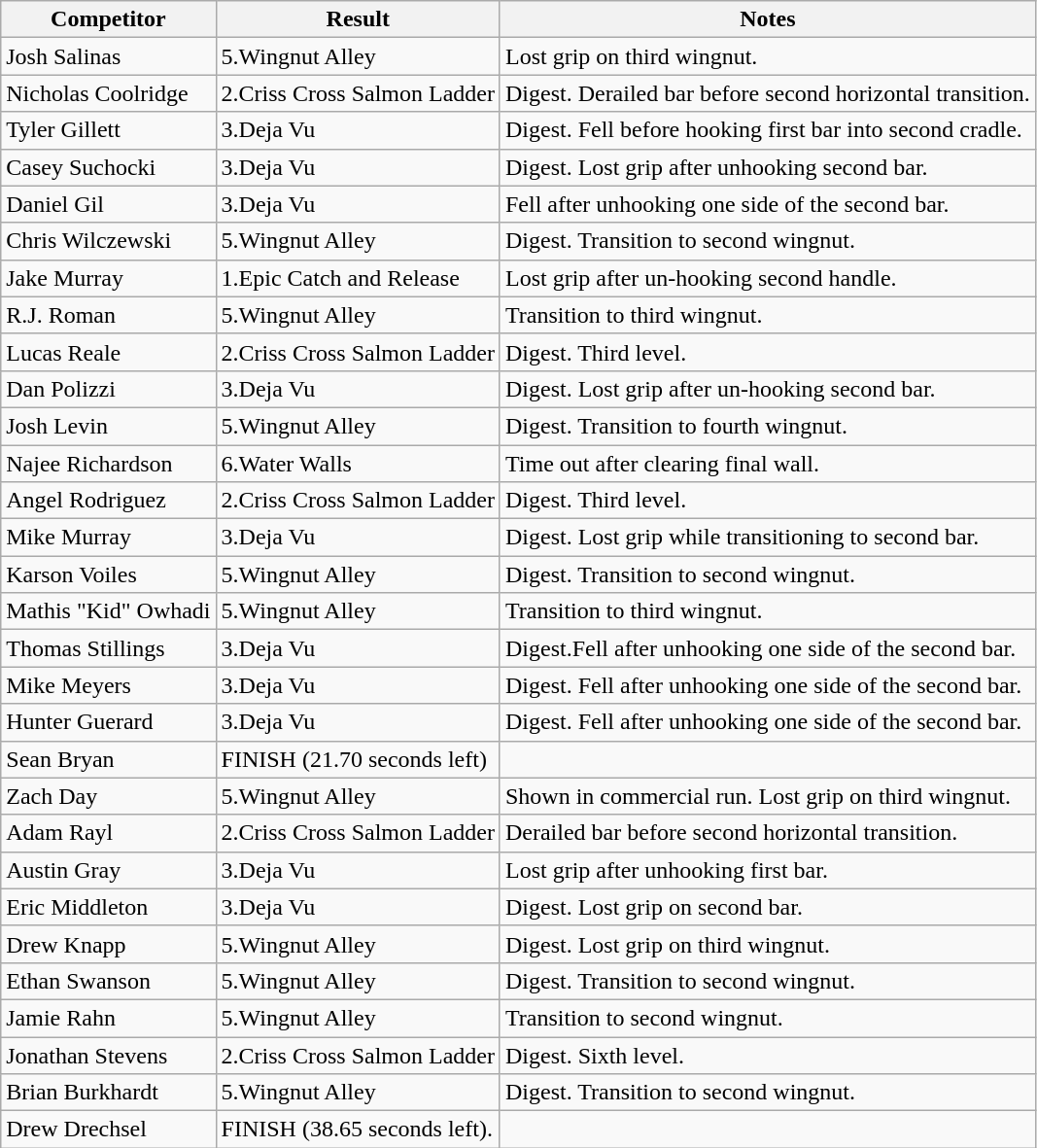<table class="wikitable">
<tr>
<th>Competitor</th>
<th>Result</th>
<th>Notes</th>
</tr>
<tr>
<td>Josh Salinas</td>
<td>5.Wingnut Alley</td>
<td>Lost grip on third wingnut.</td>
</tr>
<tr>
<td>Nicholas Coolridge</td>
<td>2.Criss Cross Salmon Ladder</td>
<td>Digest. Derailed bar before second horizontal transition.</td>
</tr>
<tr>
<td>Tyler Gillett</td>
<td>3.Deja Vu</td>
<td>Digest. Fell before hooking first bar into second cradle.</td>
</tr>
<tr>
<td>Casey Suchocki</td>
<td>3.Deja Vu</td>
<td>Digest. Lost grip after unhooking second bar.</td>
</tr>
<tr>
<td>Daniel Gil</td>
<td>3.Deja Vu</td>
<td>Fell after unhooking one side of the second bar.</td>
</tr>
<tr>
<td>Chris Wilczewski</td>
<td>5.Wingnut Alley</td>
<td>Digest. Transition to second wingnut.</td>
</tr>
<tr>
<td>Jake Murray</td>
<td>1.Epic Catch and Release</td>
<td>Lost grip after un-hooking second handle.</td>
</tr>
<tr>
<td>R.J. Roman</td>
<td>5.Wingnut Alley</td>
<td>Transition to third wingnut.</td>
</tr>
<tr>
<td>Lucas Reale</td>
<td>2.Criss Cross Salmon Ladder</td>
<td>Digest. Third level.</td>
</tr>
<tr>
<td>Dan Polizzi</td>
<td>3.Deja Vu</td>
<td>Digest. Lost grip after un-hooking second bar.</td>
</tr>
<tr>
<td>Josh Levin</td>
<td>5.Wingnut Alley</td>
<td>Digest. Transition to fourth wingnut.</td>
</tr>
<tr>
<td>Najee Richardson</td>
<td>6.Water Walls</td>
<td>Time out after clearing final wall.</td>
</tr>
<tr>
<td>Angel Rodriguez</td>
<td>2.Criss Cross Salmon Ladder</td>
<td>Digest. Third level.</td>
</tr>
<tr>
<td>Mike Murray</td>
<td>3.Deja Vu</td>
<td>Digest. Lost grip while transitioning to second bar.</td>
</tr>
<tr>
<td>Karson Voiles</td>
<td>5.Wingnut Alley</td>
<td>Digest. Transition to second wingnut.</td>
</tr>
<tr>
<td>Mathis "Kid" Owhadi</td>
<td>5.Wingnut Alley</td>
<td>Transition to third wingnut.</td>
</tr>
<tr>
<td>Thomas Stillings</td>
<td>3.Deja Vu</td>
<td>Digest.Fell after unhooking one side of the second bar.</td>
</tr>
<tr>
<td>Mike Meyers</td>
<td>3.Deja Vu</td>
<td>Digest. Fell after unhooking one side of the second bar.</td>
</tr>
<tr>
<td>Hunter Guerard</td>
<td>3.Deja Vu</td>
<td>Digest. Fell after unhooking one side of the second bar.</td>
</tr>
<tr>
<td>Sean Bryan</td>
<td>FINISH (21.70 seconds left)</td>
<td></td>
</tr>
<tr>
<td>Zach Day</td>
<td>5.Wingnut Alley</td>
<td>Shown in commercial run. Lost grip on third wingnut.</td>
</tr>
<tr>
<td>Adam Rayl</td>
<td>2.Criss Cross Salmon Ladder</td>
<td>Derailed bar before second horizontal transition.</td>
</tr>
<tr>
<td>Austin Gray</td>
<td>3.Deja Vu</td>
<td>Lost grip after unhooking first bar.</td>
</tr>
<tr>
<td>Eric Middleton</td>
<td>3.Deja Vu</td>
<td>Digest. Lost grip on second bar.</td>
</tr>
<tr>
<td>Drew Knapp</td>
<td>5.Wingnut Alley</td>
<td>Digest. Lost grip on third wingnut.</td>
</tr>
<tr>
<td>Ethan Swanson</td>
<td>5.Wingnut Alley</td>
<td>Digest. Transition to second wingnut.</td>
</tr>
<tr>
<td>Jamie Rahn</td>
<td>5.Wingnut Alley</td>
<td>Transition to second wingnut.</td>
</tr>
<tr>
<td>Jonathan Stevens</td>
<td>2.Criss Cross Salmon Ladder</td>
<td>Digest. Sixth level.</td>
</tr>
<tr>
<td>Brian Burkhardt</td>
<td>5.Wingnut Alley</td>
<td>Digest. Transition to second wingnut.</td>
</tr>
<tr>
<td>Drew Drechsel</td>
<td>FINISH (38.65 seconds left).</td>
<td></td>
</tr>
</table>
